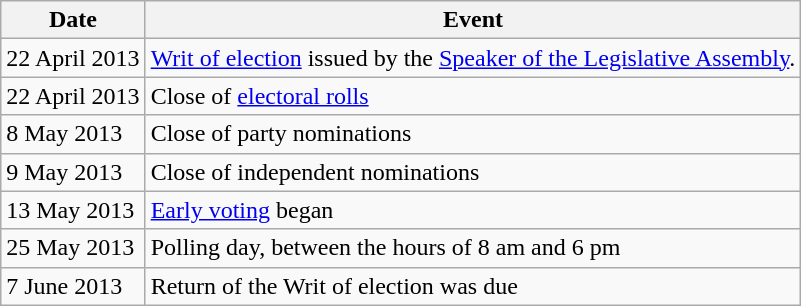<table class="wikitable">
<tr>
<th>Date</th>
<th>Event</th>
</tr>
<tr>
<td>22 April 2013</td>
<td><a href='#'>Writ of election</a> issued by the <a href='#'>Speaker of the Legislative Assembly</a>.</td>
</tr>
<tr>
<td>22 April 2013</td>
<td>Close of <a href='#'>electoral rolls</a></td>
</tr>
<tr>
<td>8 May 2013</td>
<td>Close of party nominations</td>
</tr>
<tr>
<td>9 May 2013</td>
<td>Close of independent nominations</td>
</tr>
<tr>
<td>13 May 2013</td>
<td><a href='#'>Early voting</a> began</td>
</tr>
<tr>
<td>25 May 2013</td>
<td>Polling day, between the hours of 8 am and 6 pm</td>
</tr>
<tr>
<td>7 June 2013</td>
<td>Return of the Writ of election was due</td>
</tr>
</table>
